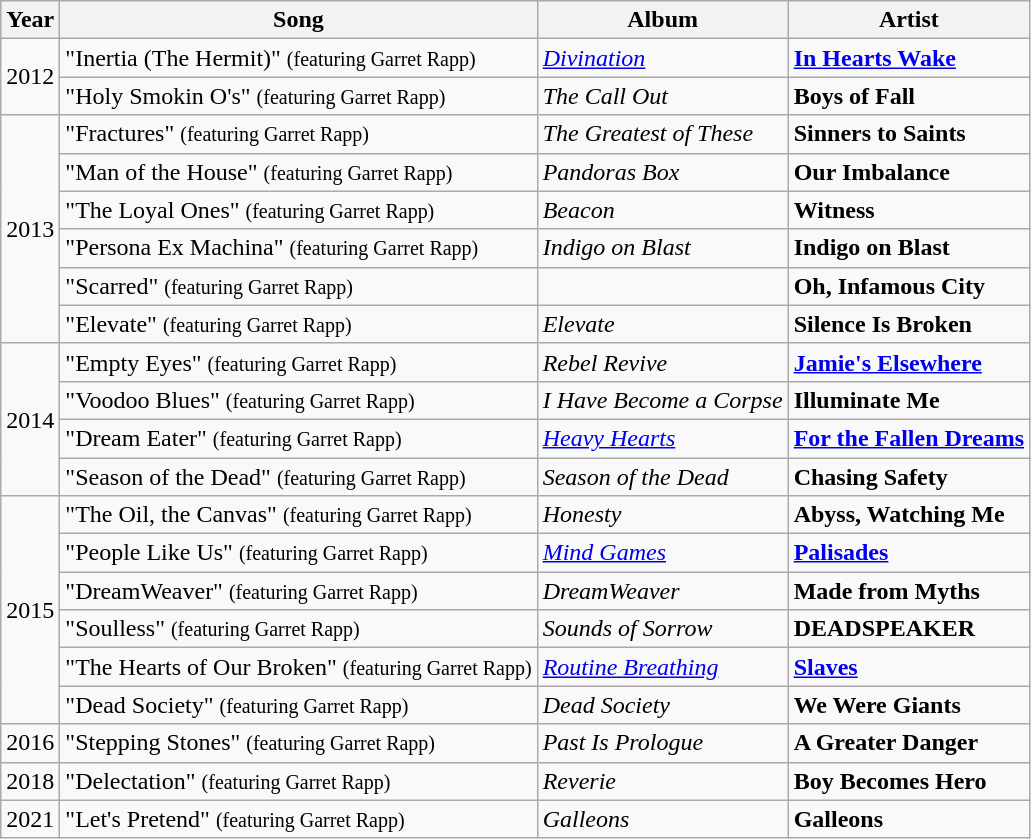<table class="wikitable">
<tr>
<th>Year</th>
<th>Song</th>
<th>Album</th>
<th>Artist</th>
</tr>
<tr>
<td rowspan=2>2012</td>
<td>"Inertia (The Hermit)" <small>(featuring Garret Rapp)</small></td>
<td><em><a href='#'>Divination</a></em></td>
<td><strong><a href='#'>In Hearts Wake</a></strong></td>
</tr>
<tr>
<td>"Holy Smokin O's" <small>(featuring Garret Rapp)</small></td>
<td><em>The Call Out</em></td>
<td><strong>Boys of Fall</strong></td>
</tr>
<tr>
<td rowspan=6>2013</td>
<td>"Fractures" <small>(featuring Garret Rapp)</small></td>
<td><em>The Greatest of These</em></td>
<td><strong>Sinners to Saints</strong></td>
</tr>
<tr>
<td>"Man of the House" <small>(featuring Garret Rapp)</small></td>
<td><em>Pandoras Box</em></td>
<td><strong>Our Imbalance</strong></td>
</tr>
<tr>
<td>"The Loyal Ones" <small>(featuring Garret Rapp)</small></td>
<td><em>Beacon</em></td>
<td><strong>Witness</strong></td>
</tr>
<tr>
<td>"Persona Ex Machina" <small>(featuring Garret Rapp)</small></td>
<td><em>Indigo on Blast</em></td>
<td><strong>Indigo on Blast</strong></td>
</tr>
<tr>
<td>"Scarred" <small>(featuring Garret Rapp)</small></td>
<td></td>
<td><strong>Oh, Infamous City</strong></td>
</tr>
<tr>
<td>"Elevate" <small>(featuring Garret Rapp)</small></td>
<td><em>Elevate</em></td>
<td><strong>Silence Is Broken</strong></td>
</tr>
<tr>
<td rowspan=4>2014</td>
<td>"Empty Eyes" <small>(featuring Garret Rapp)</small></td>
<td><em>Rebel Revive</em></td>
<td><strong><a href='#'>Jamie's Elsewhere</a></strong></td>
</tr>
<tr>
<td>"Voodoo Blues" <small>(featuring Garret Rapp)</small></td>
<td><em>I Have Become a Corpse</em></td>
<td><strong>Illuminate Me</strong></td>
</tr>
<tr>
<td>"Dream Eater" <small>(featuring Garret Rapp)</small></td>
<td><em><a href='#'>Heavy Hearts</a></em></td>
<td><strong><a href='#'>For the Fallen Dreams</a></strong></td>
</tr>
<tr>
<td>"Season of the Dead" <small>(featuring Garret Rapp)</small></td>
<td><em>Season of the Dead</em></td>
<td><strong>Chasing Safety</strong></td>
</tr>
<tr>
<td rowspan=6>2015</td>
<td>"The Oil, the Canvas" <small>(featuring Garret Rapp)</small></td>
<td><em>Honesty</em></td>
<td><strong>Abyss, Watching Me</strong></td>
</tr>
<tr>
<td>"People Like Us" <small>(featuring Garret Rapp)</small></td>
<td><em><a href='#'>Mind Games</a></em></td>
<td><strong><a href='#'>Palisades</a></strong></td>
</tr>
<tr>
<td>"DreamWeaver" <small>(featuring Garret Rapp)</small></td>
<td><em>DreamWeaver</em></td>
<td><strong>Made from Myths</strong></td>
</tr>
<tr>
<td>"Soulless" <small>(featuring Garret Rapp)</small></td>
<td><em>Sounds of Sorrow</em></td>
<td><strong>DEADSPEAKER</strong></td>
</tr>
<tr>
<td>"The Hearts of Our Broken" <small>(featuring Garret Rapp)</small></td>
<td><em><a href='#'>Routine Breathing</a></em></td>
<td><strong><a href='#'>Slaves</a></strong></td>
</tr>
<tr>
<td>"Dead Society" <small>(featuring Garret Rapp)</small></td>
<td><em>Dead Society</em></td>
<td><strong>We Were Giants</strong></td>
</tr>
<tr>
<td>2016</td>
<td>"Stepping Stones" <small>(featuring Garret Rapp)</small></td>
<td><em>Past Is Prologue</em></td>
<td><strong>A Greater Danger</strong></td>
</tr>
<tr>
<td>2018</td>
<td>"Delectation" <small>(featuring Garret Rapp)</small></td>
<td><em>Reverie</em></td>
<td><strong>Boy Becomes Hero</strong></td>
</tr>
<tr>
<td>2021</td>
<td>"Let's Pretend" <small>(featuring Garret Rapp)</small></td>
<td><em>Galleons</em></td>
<td><strong>Galleons</strong></td>
</tr>
</table>
